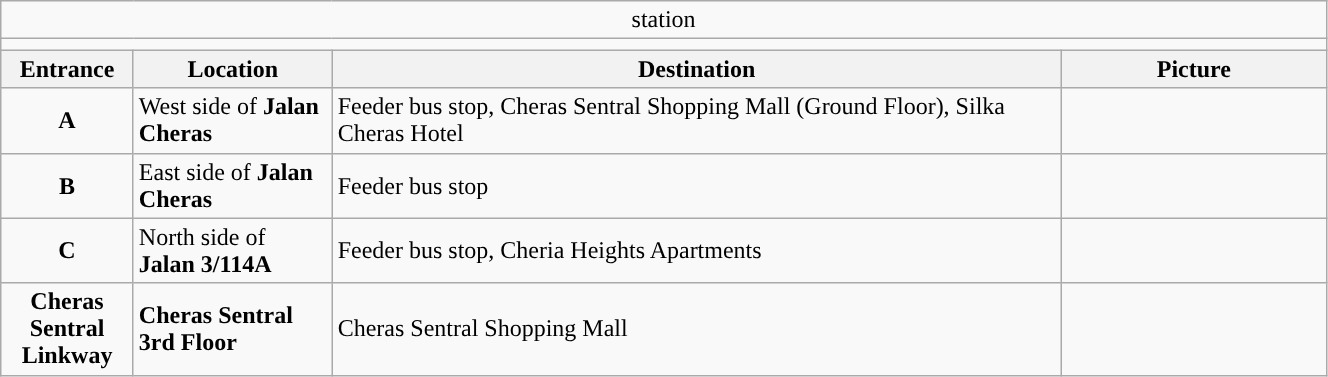<table class="wikitable" style="width:70%">
<tr>
<td colspan="4" align="center"> station</td>
</tr>
<tr>
<td colspan="4" align="center"></td>
</tr>
<tr>
<th style="width:10%">Entrance</th>
<th style="width:15%">Location</th>
<th style="width:55%">Destination</th>
<th style="width:20%">Picture</th>
</tr>
<tr>
<td align="center"><strong><span>A</span></strong></td>
<td>West side  of  <strong>Jalan Cheras</strong></td>
<td>Feeder bus stop, Cheras Sentral Shopping Mall (Ground Floor), Silka Cheras Hotel</td>
<td></td>
</tr>
<tr>
<td align="center"><strong><span>B</span></strong></td>
<td>East side  of <strong>Jalan Cheras</strong></td>
<td>Feeder bus stop</td>
<td></td>
</tr>
<tr>
<td align="center"><strong><span>C</span></strong></td>
<td>North side of <strong>Jalan 3/114A</strong></td>
<td>Feeder bus stop, Cheria Heights Apartments</td>
<td></td>
</tr>
<tr>
<td align="center"><strong>Cheras Sentral Linkway</strong></td>
<td><strong>Cheras Sentral 3rd Floor</strong></td>
<td>Cheras Sentral Shopping Mall</td>
<td></td>
</tr>
</table>
